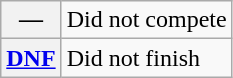<table class="wikitable">
<tr>
<th scope="row">—</th>
<td>Did not compete</td>
</tr>
<tr>
<th scope="row"><a href='#'>DNF</a></th>
<td>Did not finish</td>
</tr>
</table>
